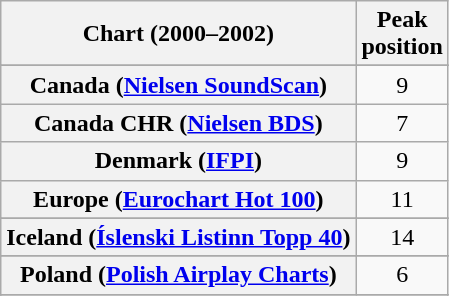<table class="wikitable sortable plainrowheaders" style="text-align:center">
<tr>
<th>Chart (2000–2002)</th>
<th>Peak<br>position</th>
</tr>
<tr>
</tr>
<tr>
</tr>
<tr>
</tr>
<tr>
</tr>
<tr>
</tr>
<tr>
<th scope="row">Canada (<a href='#'>Nielsen SoundScan</a>)</th>
<td>9</td>
</tr>
<tr>
<th scope="row">Canada CHR (<a href='#'>Nielsen BDS</a>)</th>
<td style="text-align:center">7</td>
</tr>
<tr>
<th scope="row">Denmark (<a href='#'>IFPI</a>)</th>
<td>9</td>
</tr>
<tr>
<th scope="row">Europe (<a href='#'>Eurochart Hot 100</a>)</th>
<td>11</td>
</tr>
<tr>
</tr>
<tr>
</tr>
<tr>
</tr>
<tr>
<th scope="row">Iceland (<a href='#'>Íslenski Listinn Topp 40</a>)</th>
<td>14</td>
</tr>
<tr>
</tr>
<tr>
</tr>
<tr>
</tr>
<tr>
</tr>
<tr>
</tr>
<tr>
</tr>
<tr>
<th scope="row">Poland (<a href='#'>Polish Airplay Charts</a>)</th>
<td>6</td>
</tr>
<tr>
</tr>
<tr>
</tr>
<tr>
</tr>
<tr>
</tr>
<tr>
</tr>
<tr>
</tr>
<tr>
</tr>
<tr>
</tr>
<tr>
</tr>
</table>
